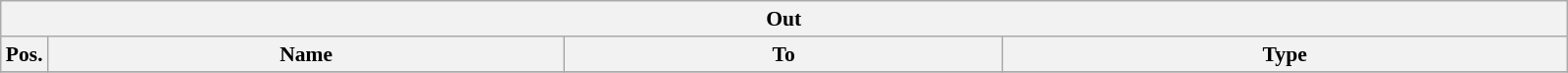<table class="wikitable" style="font-size:90%;">
<tr>
<th colspan="4">Out</th>
</tr>
<tr>
<th width=3%>Pos.</th>
<th width=33%>Name</th>
<th width=28%>To</th>
<th width=36%>Type</th>
</tr>
<tr>
</tr>
</table>
